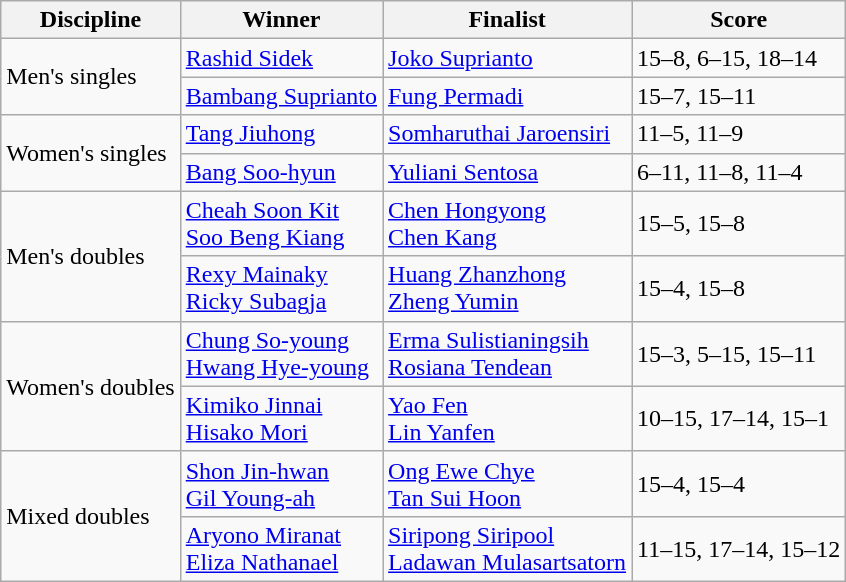<table class="wikitable">
<tr>
<th>Discipline</th>
<th>Winner</th>
<th>Finalist</th>
<th>Score</th>
</tr>
<tr>
<td rowspan=2>Men's singles</td>
<td> <a href='#'>Rashid Sidek</a></td>
<td> <a href='#'>Joko Suprianto</a></td>
<td>15–8, 6–15, 18–14</td>
</tr>
<tr>
<td> <a href='#'>Bambang Suprianto</a></td>
<td> <a href='#'>Fung Permadi</a></td>
<td>15–7, 15–11</td>
</tr>
<tr>
<td rowspan=2>Women's singles</td>
<td> <a href='#'>Tang Jiuhong</a></td>
<td> <a href='#'>Somharuthai Jaroensiri</a></td>
<td>11–5, 11–9</td>
</tr>
<tr>
<td> <a href='#'>Bang Soo-hyun</a></td>
<td> <a href='#'>Yuliani Sentosa</a></td>
<td>6–11, 11–8, 11–4</td>
</tr>
<tr>
<td rowspan=2>Men's doubles</td>
<td> <a href='#'>Cheah Soon Kit</a><br> <a href='#'>Soo Beng Kiang</a></td>
<td> <a href='#'>Chen Hongyong</a><br> <a href='#'>Chen Kang</a></td>
<td>15–5, 15–8</td>
</tr>
<tr>
<td> <a href='#'>Rexy Mainaky</a><br> <a href='#'>Ricky Subagja</a></td>
<td> <a href='#'>Huang Zhanzhong</a><br> <a href='#'>Zheng Yumin</a></td>
<td>15–4, 15–8</td>
</tr>
<tr>
<td rowspan=2>Women's doubles</td>
<td> <a href='#'>Chung So-young</a><br> <a href='#'>Hwang Hye-young</a></td>
<td> <a href='#'>Erma Sulistianingsih</a><br> <a href='#'>Rosiana Tendean</a></td>
<td>15–3, 5–15, 15–11</td>
</tr>
<tr>
<td> <a href='#'>Kimiko Jinnai</a><br> <a href='#'>Hisako Mori</a></td>
<td> <a href='#'>Yao Fen</a><br> <a href='#'>Lin Yanfen</a></td>
<td>10–15, 17–14, 15–1</td>
</tr>
<tr>
<td rowspan=2>Mixed doubles</td>
<td> <a href='#'>Shon Jin-hwan</a><br> <a href='#'>Gil Young-ah</a></td>
<td> <a href='#'>Ong Ewe Chye</a><br> <a href='#'>Tan Sui Hoon</a></td>
<td>15–4, 15–4</td>
</tr>
<tr>
<td> <a href='#'>Aryono Miranat</a><br> <a href='#'>Eliza Nathanael</a></td>
<td> <a href='#'>Siripong Siripool</a><br> <a href='#'>Ladawan Mulasartsatorn</a></td>
<td>11–15, 17–14, 15–12</td>
</tr>
</table>
